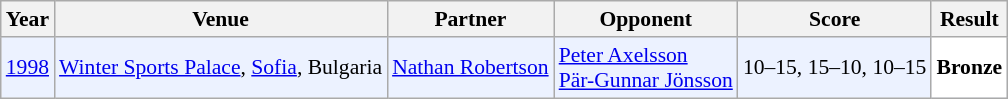<table class="sortable wikitable" style="font-size: 90%;">
<tr>
<th>Year</th>
<th>Venue</th>
<th>Partner</th>
<th>Opponent</th>
<th>Score</th>
<th>Result</th>
</tr>
<tr style="background:#ECF2FF">
<td align="center"><a href='#'>1998</a></td>
<td align="left"><a href='#'>Winter Sports Palace</a>, <a href='#'>Sofia</a>, Bulgaria</td>
<td align="left"> <a href='#'>Nathan Robertson</a></td>
<td align="left"> <a href='#'>Peter Axelsson</a><br> <a href='#'>Pär-Gunnar Jönsson</a></td>
<td align="left">10–15, 15–10, 10–15</td>
<td style="text-align:left; background:white"> <strong>Bronze</strong></td>
</tr>
</table>
